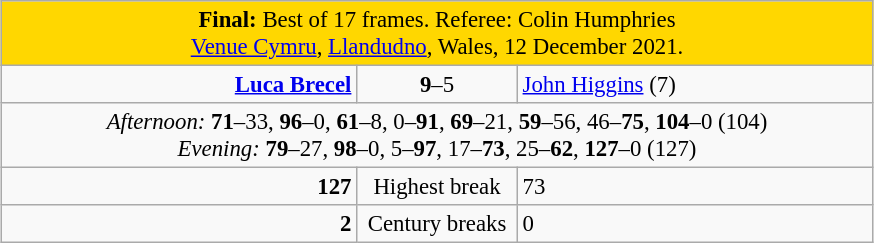<table class="wikitable" style="font-size: 95%; margin: 1em auto 1em auto;">
<tr>
<td colspan="3" align="center" bgcolor="#ffd700"><strong>Final:</strong> Best of 17 frames. Referee: Colin Humphries<br> <a href='#'>Venue Cymru</a>, <a href='#'>Llandudno</a>, Wales, 12 December 2021.</td>
</tr>
<tr>
<td width="230" align="right"><strong><a href='#'>Luca Brecel</a></strong><br></td>
<td width="100" align="center"><strong>9</strong>–5</td>
<td width="230"><a href='#'>John Higgins</a> (7)<br></td>
</tr>
<tr>
<td colspan="3" align="center" style="font-size: 100%"><em>Afternoon:</em> <strong>71</strong>–33, <strong>96</strong>–0, <strong>61</strong>–8, 0–<strong>91</strong>, <strong>69</strong>–21, <strong>59</strong>–56, 46–<strong>75</strong>, <strong>104</strong>–0 (104) <br><em>Evening:</em> <strong>79</strong>–27, <strong>98</strong>–0, 5–<strong>97</strong>, 17–<strong>73</strong>, 25–<strong>62</strong>, <strong>127</strong>–0 (127)</td>
</tr>
<tr>
<td align="right"><strong>127</strong></td>
<td align="center">Highest break</td>
<td>73</td>
</tr>
<tr>
<td align="right"><strong>2</strong></td>
<td align="center">Century breaks</td>
<td>0</td>
</tr>
</table>
